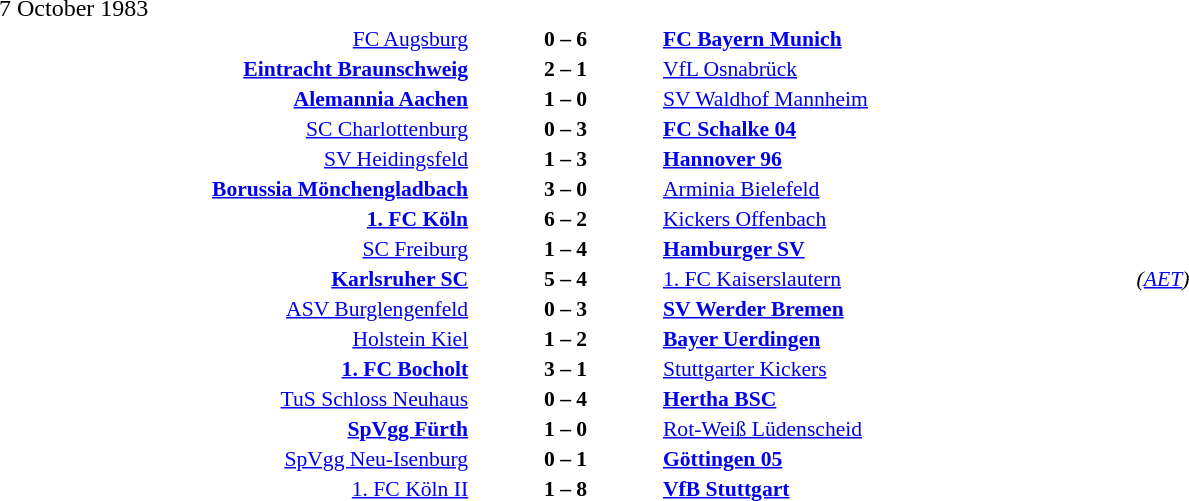<table width=100% cellspacing=1>
<tr>
<th width=25%></th>
<th width=10%></th>
<th width=25%></th>
<th></th>
</tr>
<tr>
<td>7 October 1983</td>
</tr>
<tr style=font-size:90%>
<td align=right><a href='#'>FC Augsburg</a></td>
<td align=center><strong>0 – 6</strong></td>
<td><strong><a href='#'>FC Bayern Munich</a></strong></td>
</tr>
<tr style=font-size:90%>
<td align=right><strong><a href='#'>Eintracht Braunschweig</a></strong></td>
<td align=center><strong>2 – 1</strong></td>
<td><a href='#'>VfL Osnabrück</a></td>
</tr>
<tr style=font-size:90%>
<td align=right><strong><a href='#'>Alemannia Aachen</a></strong></td>
<td align=center><strong>1 – 0</strong></td>
<td><a href='#'>SV Waldhof Mannheim</a></td>
</tr>
<tr style=font-size:90%>
<td align=right><a href='#'>SC Charlottenburg</a></td>
<td align=center><strong>0 – 3</strong></td>
<td><strong><a href='#'>FC Schalke 04</a></strong></td>
</tr>
<tr style=font-size:90%>
<td align=right><a href='#'>SV Heidingsfeld</a></td>
<td align=center><strong>1 – 3</strong></td>
<td><strong><a href='#'>Hannover 96</a></strong></td>
</tr>
<tr style=font-size:90%>
<td align=right><strong><a href='#'>Borussia Mönchengladbach</a></strong></td>
<td align=center><strong>3 – 0</strong></td>
<td><a href='#'>Arminia Bielefeld</a></td>
</tr>
<tr style=font-size:90%>
<td align=right><strong><a href='#'>1. FC Köln</a></strong></td>
<td align=center><strong>6 – 2</strong></td>
<td><a href='#'>Kickers Offenbach</a></td>
</tr>
<tr style=font-size:90%>
<td align=right><a href='#'>SC Freiburg</a></td>
<td align=center><strong>1 – 4</strong></td>
<td><strong><a href='#'>Hamburger SV</a></strong></td>
</tr>
<tr style=font-size:90%>
<td align=right><strong><a href='#'>Karlsruher SC</a></strong></td>
<td align=center><strong>5 – 4</strong></td>
<td><a href='#'>1. FC Kaiserslautern</a></td>
<td><em>(<a href='#'>AET</a>)</em></td>
</tr>
<tr style=font-size:90%>
<td align=right><a href='#'>ASV Burglengenfeld</a></td>
<td align=center><strong>0 – 3</strong></td>
<td><strong><a href='#'>SV Werder Bremen</a></strong></td>
</tr>
<tr style=font-size:90%>
<td align=right><a href='#'>Holstein Kiel</a></td>
<td align=center><strong>1 – 2</strong></td>
<td><strong><a href='#'>Bayer Uerdingen</a></strong></td>
</tr>
<tr style=font-size:90%>
<td align=right><strong><a href='#'>1. FC Bocholt</a></strong></td>
<td align=center><strong>3 – 1</strong></td>
<td><a href='#'>Stuttgarter Kickers</a></td>
</tr>
<tr style=font-size:90%>
<td align=right><a href='#'>TuS Schloss Neuhaus</a></td>
<td align=center><strong>0 – 4</strong></td>
<td><strong><a href='#'>Hertha BSC</a></strong></td>
</tr>
<tr style=font-size:90%>
<td align=right><strong><a href='#'>SpVgg Fürth</a></strong></td>
<td align=center><strong>1 – 0</strong></td>
<td><a href='#'>Rot-Weiß Lüdenscheid</a></td>
</tr>
<tr style=font-size:90%>
<td align=right><a href='#'>SpVgg Neu-Isenburg</a></td>
<td align=center><strong>0 – 1</strong></td>
<td><strong><a href='#'>Göttingen 05</a></strong></td>
</tr>
<tr style=font-size:90%>
<td align=right><a href='#'>1. FC Köln II</a></td>
<td align=center><strong>1 – 8</strong></td>
<td><strong><a href='#'>VfB Stuttgart</a></strong></td>
</tr>
</table>
